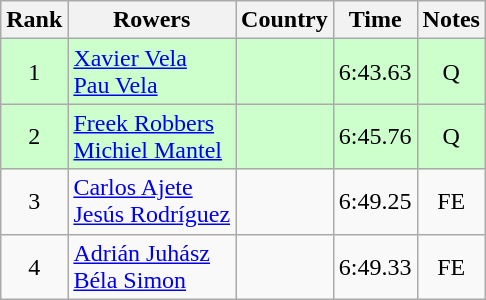<table class="wikitable" style="text-align:center">
<tr>
<th>Rank</th>
<th>Rowers</th>
<th>Country</th>
<th>Time</th>
<th>Notes</th>
</tr>
<tr bgcolor=ccffcc>
<td>1</td>
<td align="left"><a href='#'>Xavier Vela</a><br><a href='#'>Pau Vela</a></td>
<td align="left"></td>
<td>6:43.63</td>
<td>Q</td>
</tr>
<tr bgcolor=ccffcc>
<td>2</td>
<td align="left"><a href='#'>Freek Robbers</a><br><a href='#'>Michiel Mantel</a></td>
<td align="left"></td>
<td>6:45.76</td>
<td>Q</td>
</tr>
<tr>
<td>3</td>
<td align="left"><a href='#'>Carlos Ajete</a><br><a href='#'>Jesús Rodríguez</a></td>
<td align="left"></td>
<td>6:49.25</td>
<td>FE</td>
</tr>
<tr>
<td>4</td>
<td align="left"><a href='#'>Adrián Juhász</a><br><a href='#'>Béla Simon</a></td>
<td align="left"></td>
<td>6:49.33</td>
<td>FE</td>
</tr>
</table>
